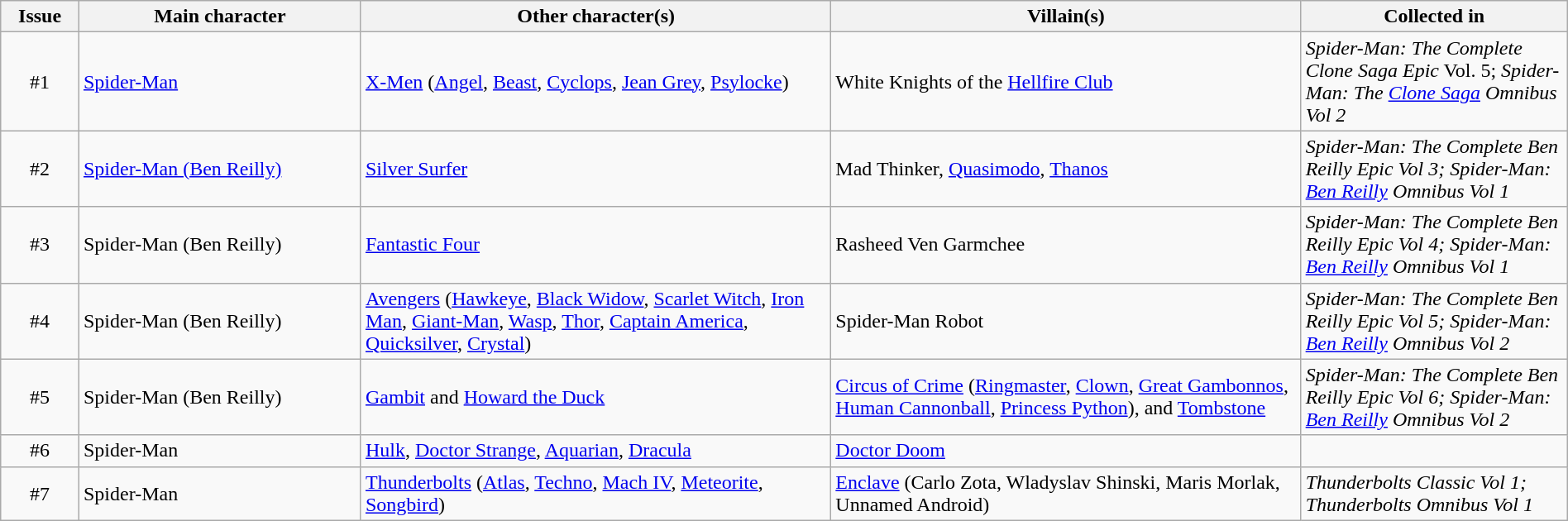<table class="wikitable" style="width:100%;">
<tr>
<th width=5%>Issue</th>
<th width=18%>Main character</th>
<th width=30%>Other character(s)</th>
<th width=30%>Villain(s)</th>
<th>Collected in</th>
</tr>
<tr>
<td style="text-align:center;">#1</td>
<td><a href='#'>Spider-Man</a></td>
<td><a href='#'>X-Men</a> (<a href='#'>Angel</a>, <a href='#'>Beast</a>, <a href='#'>Cyclops</a>, <a href='#'>Jean Grey</a>, <a href='#'>Psylocke</a>)</td>
<td>White Knights of the <a href='#'>Hellfire Club</a></td>
<td><em>Spider-Man: The Complete Clone Saga Epic</em> Vol. 5; <em>Spider-Man: The <a href='#'>Clone Saga</a> Omnibus Vol 2</em></td>
</tr>
<tr>
<td style="text-align:center;">#2</td>
<td><a href='#'>Spider-Man (Ben Reilly)</a></td>
<td><a href='#'>Silver Surfer</a></td>
<td>Mad Thinker, <a href='#'>Quasimodo</a>, <a href='#'>Thanos</a></td>
<td><em>Spider-Man: The Complete Ben Reilly Epic Vol 3; Spider-Man: <a href='#'>Ben Reilly</a> Omnibus Vol 1</em></td>
</tr>
<tr>
<td style="text-align:center;">#3</td>
<td>Spider-Man (Ben Reilly)</td>
<td><a href='#'>Fantastic Four</a></td>
<td>Rasheed Ven Garmchee</td>
<td><em>Spider-Man: The Complete Ben Reilly Epic Vol 4; Spider-Man: <a href='#'>Ben Reilly</a> Omnibus Vol 1</em></td>
</tr>
<tr>
<td style="text-align:center;">#4</td>
<td>Spider-Man (Ben Reilly)</td>
<td><a href='#'>Avengers</a> (<a href='#'>Hawkeye</a>, <a href='#'>Black Widow</a>, <a href='#'>Scarlet Witch</a>, <a href='#'>Iron Man</a>, <a href='#'>Giant-Man</a>, <a href='#'>Wasp</a>, <a href='#'>Thor</a>, <a href='#'>Captain America</a>, <a href='#'>Quicksilver</a>, <a href='#'>Crystal</a>)</td>
<td>Spider-Man Robot</td>
<td><em>Spider-Man: The Complete Ben Reilly Epic Vol 5; Spider-Man: <a href='#'>Ben Reilly</a> Omnibus Vol 2</em></td>
</tr>
<tr>
<td style="text-align:center;">#5</td>
<td>Spider-Man (Ben Reilly)</td>
<td><a href='#'>Gambit</a> and <a href='#'>Howard the Duck</a></td>
<td><a href='#'>Circus of Crime</a> (<a href='#'>Ringmaster</a>, <a href='#'>Clown</a>, <a href='#'>Great Gambonnos</a>, <a href='#'>Human Cannonball</a>, <a href='#'>Princess Python</a>), and <a href='#'>Tombstone</a></td>
<td><em>Spider-Man: The Complete Ben Reilly Epic Vol 6; Spider-Man: <a href='#'>Ben Reilly</a> Omnibus Vol 2</em></td>
</tr>
<tr>
<td style="text-align:center;">#6</td>
<td>Spider-Man</td>
<td><a href='#'>Hulk</a>, <a href='#'>Doctor Strange</a>, <a href='#'>Aquarian</a>, <a href='#'>Dracula</a></td>
<td><a href='#'>Doctor Doom</a></td>
<td></td>
</tr>
<tr>
<td style="text-align:center;">#7</td>
<td>Spider-Man</td>
<td><a href='#'>Thunderbolts</a> (<a href='#'>Atlas</a>, <a href='#'>Techno</a>, <a href='#'>Mach IV</a>, <a href='#'>Meteorite</a>, <a href='#'>Songbird</a>)</td>
<td><a href='#'>Enclave</a> (Carlo Zota, Wladyslav Shinski, Maris Morlak, Unnamed Android)</td>
<td><em>Thunderbolts Classic Vol 1; Thunderbolts Omnibus Vol 1</em></td>
</tr>
</table>
